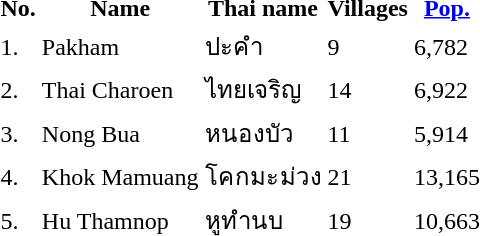<table>
<tr>
<th>No.</th>
<th>Name</th>
<th>Thai name</th>
<th>Villages</th>
<th><a href='#'>Pop.</a></th>
</tr>
<tr>
<td>1.</td>
<td>Pakham</td>
<td>ปะคำ</td>
<td>9</td>
<td>6,782</td>
<td></td>
</tr>
<tr>
<td>2.</td>
<td>Thai Charoen</td>
<td>ไทยเจริญ</td>
<td>14</td>
<td>6,922</td>
<td></td>
</tr>
<tr>
<td>3.</td>
<td>Nong Bua</td>
<td>หนองบัว</td>
<td>11</td>
<td>5,914</td>
<td></td>
</tr>
<tr>
<td>4.</td>
<td>Khok Mamuang</td>
<td>โคกมะม่วง</td>
<td>21</td>
<td>13,165</td>
<td></td>
</tr>
<tr>
<td>5.</td>
<td>Hu Thamnop</td>
<td>หูทำนบ</td>
<td>19</td>
<td>10,663</td>
<td></td>
</tr>
</table>
